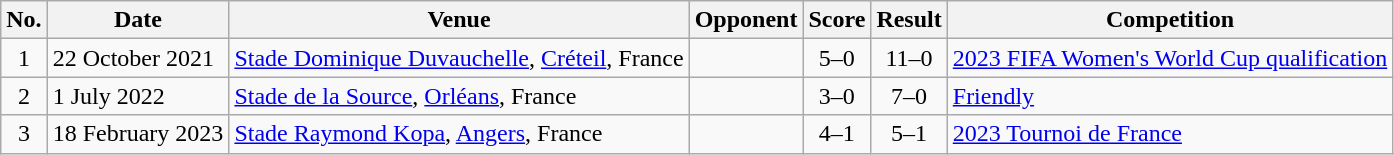<table class="wikitable sortable">
<tr>
<th scope="col">No.</th>
<th scope="col">Date</th>
<th scope="col">Venue</th>
<th scope="col">Opponent</th>
<th scope="col">Score</th>
<th scope="col">Result</th>
<th scope="col">Competition</th>
</tr>
<tr>
<td align="center">1</td>
<td>22 October 2021</td>
<td><a href='#'>Stade Dominique Duvauchelle</a>, <a href='#'>Créteil</a>, France</td>
<td></td>
<td align="center">5–0</td>
<td align="center">11–0</td>
<td><a href='#'>2023 FIFA Women's World Cup qualification</a></td>
</tr>
<tr>
<td align="center">2</td>
<td>1 July 2022</td>
<td><a href='#'>Stade de la Source</a>, <a href='#'>Orléans</a>, France</td>
<td></td>
<td align="center">3–0</td>
<td align="center">7–0</td>
<td><a href='#'>Friendly</a></td>
</tr>
<tr>
<td align="center">3</td>
<td>18 February 2023</td>
<td><a href='#'>Stade Raymond Kopa</a>, <a href='#'>Angers</a>, France</td>
<td></td>
<td align="center">4–1</td>
<td align="center">5–1</td>
<td><a href='#'>2023 Tournoi de France</a></td>
</tr>
</table>
